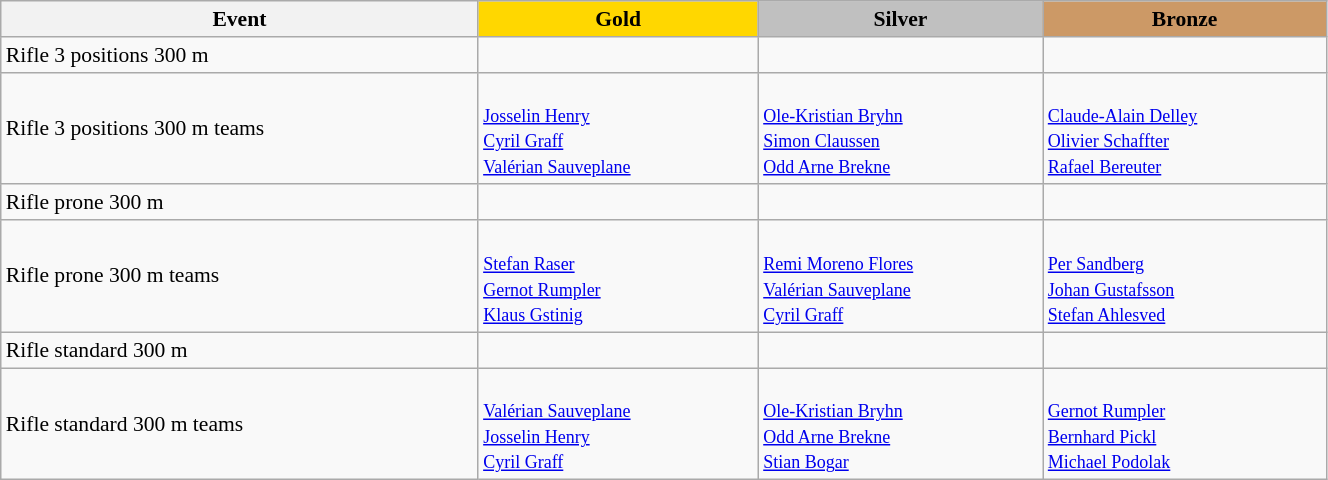<table class="wikitable" width=70% style="font-size:90%; text-align:left;">
<tr align=center>
<th>Event</th>
<td bgcolor=gold><strong>Gold</strong></td>
<td bgcolor=silver><strong>Silver</strong></td>
<td bgcolor=cc9966><strong>Bronze</strong></td>
</tr>
<tr>
<td>Rifle 3 positions 300 m</td>
<td></td>
<td></td>
<td></td>
</tr>
<tr>
<td>Rifle 3 positions 300 m teams</td>
<td><br><small><a href='#'>Josselin Henry</a><br><a href='#'>Cyril Graff</a><br><a href='#'>Valérian Sauveplane</a></small></td>
<td><br><small><a href='#'>Ole-Kristian Bryhn</a><br><a href='#'>Simon Claussen</a><br><a href='#'>Odd Arne Brekne</a></small></td>
<td><br><small><a href='#'>Claude-Alain Delley</a><br><a href='#'>Olivier Schaffter</a><br><a href='#'>Rafael Bereuter</a></small></td>
</tr>
<tr>
<td>Rifle prone 300 m</td>
<td></td>
<td></td>
<td></td>
</tr>
<tr>
<td>Rifle prone 300 m teams</td>
<td><br><small><a href='#'>Stefan Raser</a><br><a href='#'>Gernot Rumpler</a><br><a href='#'>Klaus Gstinig</a></small></td>
<td><br><small><a href='#'>Remi Moreno Flores</a><br><a href='#'>Valérian Sauveplane</a><br><a href='#'>Cyril Graff</a></small></td>
<td><br><small><a href='#'>Per Sandberg</a><br><a href='#'>Johan Gustafsson</a><br><a href='#'>Stefan Ahlesved</a></small></td>
</tr>
<tr>
<td>Rifle standard 300 m</td>
<td></td>
<td></td>
<td></td>
</tr>
<tr>
<td>Rifle standard 300 m teams</td>
<td><br><small><a href='#'>Valérian Sauveplane</a><br><a href='#'>Josselin Henry</a><br><a href='#'>Cyril Graff</a></small></td>
<td><br><small><a href='#'>Ole-Kristian Bryhn</a><br><a href='#'>Odd Arne Brekne</a><br><a href='#'>Stian Bogar</a></small></td>
<td><br><small><a href='#'>Gernot Rumpler</a><br><a href='#'>Bernhard Pickl</a><br><a href='#'>Michael Podolak</a></small></td>
</tr>
</table>
